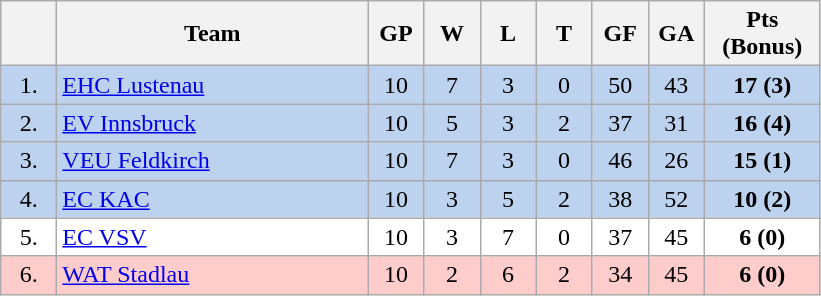<table class="wikitable">
<tr>
<th width="30"></th>
<th width="200">Team</th>
<th width="30">GP</th>
<th width="30">W</th>
<th width="30">L</th>
<th width="30">T</th>
<th width="30">GF</th>
<th width="30">GA</th>
<th width="70">Pts (Bonus)</th>
</tr>
<tr bgcolor="#BCD2EE" align="center">
<td>1.</td>
<td align="left"><a href='#'>EHC Lustenau</a></td>
<td>10</td>
<td>7</td>
<td>3</td>
<td>0</td>
<td>50</td>
<td>43</td>
<td><strong>17 (3)</strong></td>
</tr>
<tr bgcolor="#BCD2EE" align="center">
<td>2.</td>
<td align="left"><a href='#'>EV Innsbruck</a></td>
<td>10</td>
<td>5</td>
<td>3</td>
<td>2</td>
<td>37</td>
<td>31</td>
<td><strong>16 (4)</strong></td>
</tr>
<tr bgcolor="#BCD2EE" align="center">
<td>3.</td>
<td align="left"><a href='#'>VEU Feldkirch</a></td>
<td>10</td>
<td>7</td>
<td>3</td>
<td>0</td>
<td>46</td>
<td>26</td>
<td><strong>15 (1)</strong></td>
</tr>
<tr bgcolor="#BCD2EE" align="center">
<td>4.</td>
<td align="left"><a href='#'>EC KAC</a></td>
<td>10</td>
<td>3</td>
<td>5</td>
<td>2</td>
<td>38</td>
<td>52</td>
<td><strong>10 (2)</strong></td>
</tr>
<tr bgcolor="#FFFFFF" align="center">
<td>5.</td>
<td align="left"><a href='#'>EC VSV</a></td>
<td>10</td>
<td>3</td>
<td>7</td>
<td>0</td>
<td>37</td>
<td>45</td>
<td><strong>6 (0)</strong></td>
</tr>
<tr bgcolor="#FFCCCC" align="center">
<td>6.</td>
<td align="left"><a href='#'>WAT Stadlau</a></td>
<td>10</td>
<td>2</td>
<td>6</td>
<td>2</td>
<td>34</td>
<td>45</td>
<td><strong>6 (0)</strong></td>
</tr>
</table>
